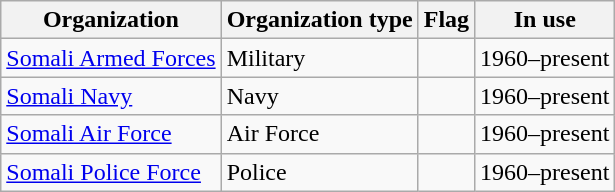<table class="wikitable">
<tr>
<th>Organization</th>
<th>Organization type</th>
<th>Flag</th>
<th>In use</th>
</tr>
<tr>
<td><a href='#'>Somali Armed Forces</a></td>
<td>Military</td>
<td></td>
<td>1960–present</td>
</tr>
<tr>
<td><a href='#'>Somali Navy</a></td>
<td>Navy</td>
<td></td>
<td>1960–present</td>
</tr>
<tr>
<td><a href='#'>Somali Air Force</a></td>
<td>Air Force</td>
<td></td>
<td>1960–present</td>
</tr>
<tr>
<td><a href='#'>Somali Police Force</a></td>
<td>Police</td>
<td></td>
<td>1960–present</td>
</tr>
</table>
